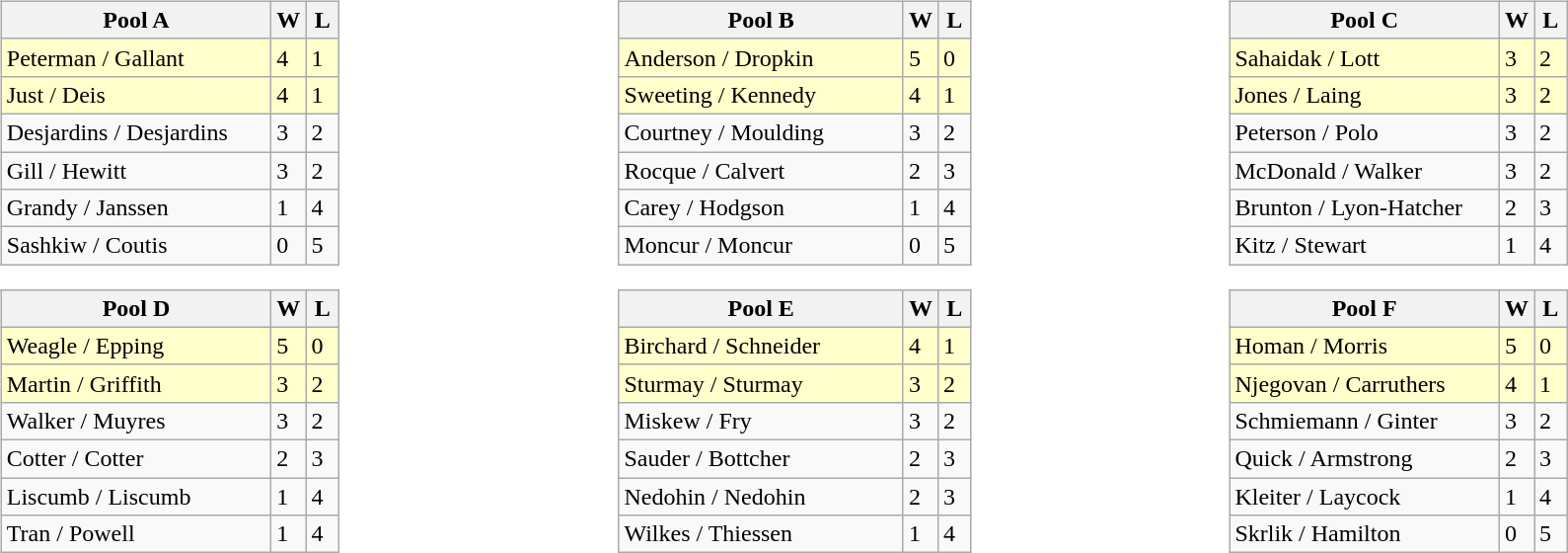<table>
<tr>
<td valign=top width=10%><br><table class=wikitable>
<tr>
<th width=175>Pool A</th>
<th width=15>W</th>
<th width=15>L</th>
</tr>
<tr bgcolor=#ffffcc>
<td> Peterman / Gallant</td>
<td>4</td>
<td>1</td>
</tr>
<tr bgcolor=#ffffcc>
<td> Just / Deis</td>
<td>4</td>
<td>1</td>
</tr>
<tr>
<td> Desjardins / Desjardins</td>
<td>3</td>
<td>2</td>
</tr>
<tr>
<td> Gill / Hewitt</td>
<td>3</td>
<td>2</td>
</tr>
<tr>
<td> Grandy / Janssen</td>
<td>1</td>
<td>4</td>
</tr>
<tr>
<td> Sashkiw / Coutis</td>
<td>0</td>
<td>5</td>
</tr>
</table>
<table class=wikitable>
<tr>
<th width=175>Pool D</th>
<th width=15>W</th>
<th width=15>L</th>
</tr>
<tr bgcolor=#ffffcc>
<td> Weagle / Epping</td>
<td>5</td>
<td>0</td>
</tr>
<tr bgcolor=#ffffcc>
<td> Martin / Griffith</td>
<td>3</td>
<td>2</td>
</tr>
<tr>
<td> Walker / Muyres</td>
<td>3</td>
<td>2</td>
</tr>
<tr>
<td> Cotter / Cotter</td>
<td>2</td>
<td>3</td>
</tr>
<tr>
<td> Liscumb / Liscumb</td>
<td>1</td>
<td>4</td>
</tr>
<tr>
<td> Tran / Powell</td>
<td>1</td>
<td>4</td>
</tr>
</table>
</td>
<td valign=top width=10%><br><table class=wikitable>
<tr>
<th width=185>Pool B</th>
<th width=15>W</th>
<th width=15>L</th>
</tr>
<tr bgcolor=#ffffcc>
<td> Anderson / Dropkin</td>
<td>5</td>
<td>0</td>
</tr>
<tr bgcolor=#ffffcc>
<td> Sweeting / Kennedy</td>
<td>4</td>
<td>1</td>
</tr>
<tr>
<td> Courtney / Moulding</td>
<td>3</td>
<td>2</td>
</tr>
<tr>
<td> Rocque / Calvert</td>
<td>2</td>
<td>3</td>
</tr>
<tr>
<td> Carey / Hodgson</td>
<td>1</td>
<td>4</td>
</tr>
<tr>
<td> Moncur / Moncur</td>
<td>0</td>
<td>5</td>
</tr>
</table>
<table class=wikitable>
<tr>
<th width=185>Pool E</th>
<th width=15>W</th>
<th width=15>L</th>
</tr>
<tr bgcolor=#ffffcc>
<td> Birchard / Schneider</td>
<td>4</td>
<td>1</td>
</tr>
<tr bgcolor=#ffffcc>
<td> Sturmay / Sturmay</td>
<td>3</td>
<td>2</td>
</tr>
<tr>
<td> Miskew / Fry</td>
<td>3</td>
<td>2</td>
</tr>
<tr>
<td> Sauder / Bottcher</td>
<td>2</td>
<td>3</td>
</tr>
<tr>
<td> Nedohin / Nedohin</td>
<td>2</td>
<td>3</td>
</tr>
<tr>
<td> Wilkes / Thiessen</td>
<td>1</td>
<td>4</td>
</tr>
</table>
</td>
<td valign=top width=10%><br><table class=wikitable>
<tr>
<th width=175>Pool C</th>
<th width=15>W</th>
<th width=15>L</th>
</tr>
<tr bgcolor=#ffffcc>
<td> Sahaidak / Lott</td>
<td>3</td>
<td>2</td>
</tr>
<tr bgcolor=#ffffcc>
<td> Jones / Laing</td>
<td>3</td>
<td>2</td>
</tr>
<tr>
<td> Peterson / Polo</td>
<td>3</td>
<td>2</td>
</tr>
<tr>
<td> McDonald / Walker</td>
<td>3</td>
<td>2</td>
</tr>
<tr>
<td> Brunton / Lyon-Hatcher</td>
<td>2</td>
<td>3</td>
</tr>
<tr>
<td> Kitz / Stewart</td>
<td>1</td>
<td>4</td>
</tr>
</table>
<table class=wikitable>
<tr>
<th width=175>Pool F</th>
<th width=15>W</th>
<th width=15>L</th>
</tr>
<tr bgcolor=#ffffcc>
<td> Homan / Morris</td>
<td>5</td>
<td>0</td>
</tr>
<tr bgcolor=#ffffcc>
<td> Njegovan / Carruthers</td>
<td>4</td>
<td>1</td>
</tr>
<tr>
<td> Schmiemann / Ginter</td>
<td>3</td>
<td>2</td>
</tr>
<tr>
<td> Quick / Armstrong</td>
<td>2</td>
<td>3</td>
</tr>
<tr>
<td> Kleiter / Laycock</td>
<td>1</td>
<td>4</td>
</tr>
<tr>
<td> Skrlik / Hamilton</td>
<td>0</td>
<td>5</td>
</tr>
</table>
</td>
</tr>
</table>
